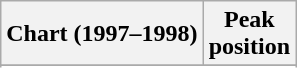<table class="wikitable sortable plainrowheaders" style="text-align:center">
<tr>
<th scope="col">Chart (1997–1998)</th>
<th scope="col">Peak<br>position</th>
</tr>
<tr>
</tr>
<tr>
</tr>
</table>
